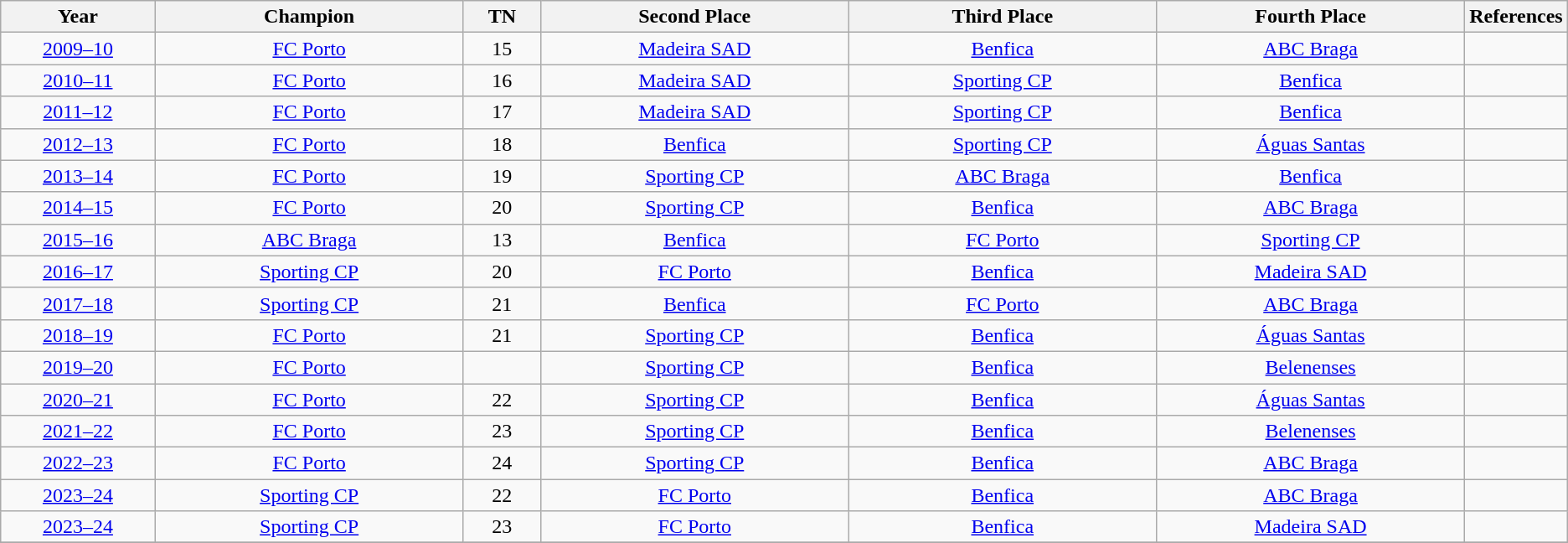<table class="wikitable" style="text-align:center;">
<tr>
<th width="10%">Year</th>
<th width="20%">Champion</th>
<th width="5%">TN</th>
<th width="20%">Second Place</th>
<th width="20%">Third Place</th>
<th width="20%">Fourth Place</th>
<th width="10%">References</th>
</tr>
<tr>
<td><a href='#'>2009–10</a></td>
<td><a href='#'>FC Porto</a></td>
<td>15</td>
<td><a href='#'>Madeira SAD</a></td>
<td><a href='#'>Benfica</a></td>
<td><a href='#'>ABC Braga</a></td>
<td></td>
</tr>
<tr>
<td><a href='#'>2010–11</a></td>
<td><a href='#'>FC Porto</a></td>
<td>16</td>
<td><a href='#'>Madeira SAD</a></td>
<td><a href='#'>Sporting CP</a></td>
<td><a href='#'>Benfica</a></td>
<td></td>
</tr>
<tr>
<td><a href='#'>2011–12</a></td>
<td><a href='#'>FC Porto</a></td>
<td>17</td>
<td><a href='#'>Madeira SAD</a></td>
<td><a href='#'>Sporting CP</a></td>
<td><a href='#'>Benfica</a></td>
<td></td>
</tr>
<tr>
<td><a href='#'>2012–13</a></td>
<td><a href='#'>FC Porto</a></td>
<td>18</td>
<td><a href='#'>Benfica</a></td>
<td><a href='#'>Sporting CP</a></td>
<td><a href='#'>Águas Santas</a></td>
<td></td>
</tr>
<tr>
<td><a href='#'>2013–14</a></td>
<td><a href='#'>FC Porto</a></td>
<td>19</td>
<td><a href='#'>Sporting CP</a></td>
<td><a href='#'>ABC Braga</a></td>
<td><a href='#'>Benfica</a></td>
<td></td>
</tr>
<tr>
<td><a href='#'>2014–15</a></td>
<td><a href='#'>FC Porto</a></td>
<td>20</td>
<td><a href='#'>Sporting CP</a></td>
<td><a href='#'>Benfica</a></td>
<td><a href='#'>ABC Braga</a></td>
<td></td>
</tr>
<tr>
<td><a href='#'>2015–16</a></td>
<td><a href='#'>ABC Braga</a></td>
<td>13</td>
<td><a href='#'>Benfica</a></td>
<td><a href='#'>FC Porto</a></td>
<td><a href='#'>Sporting CP</a></td>
<td></td>
</tr>
<tr>
<td><a href='#'>2016–17</a></td>
<td><a href='#'>Sporting CP</a></td>
<td>20</td>
<td><a href='#'>FC Porto</a></td>
<td><a href='#'>Benfica</a></td>
<td><a href='#'>Madeira SAD</a></td>
<td></td>
</tr>
<tr>
<td><a href='#'>2017–18</a></td>
<td><a href='#'>Sporting CP</a></td>
<td>21</td>
<td><a href='#'>Benfica</a></td>
<td><a href='#'>FC Porto</a></td>
<td><a href='#'>ABC Braga</a></td>
<td></td>
</tr>
<tr>
<td><a href='#'>2018–19</a></td>
<td><a href='#'>FC Porto</a></td>
<td>21</td>
<td><a href='#'>Sporting CP</a></td>
<td><a href='#'>Benfica</a></td>
<td><a href='#'>Águas Santas</a></td>
<td></td>
</tr>
<tr>
<td><a href='#'>2019–20</a></td>
<td><a href='#'>FC Porto</a></td>
<td></td>
<td><a href='#'>Sporting CP</a></td>
<td><a href='#'>Benfica</a></td>
<td><a href='#'>Belenenses</a></td>
<td></td>
</tr>
<tr>
<td><a href='#'>2020–21</a></td>
<td><a href='#'>FC Porto</a></td>
<td>22</td>
<td><a href='#'>Sporting CP</a></td>
<td><a href='#'>Benfica</a></td>
<td><a href='#'>Águas Santas</a></td>
<td></td>
</tr>
<tr>
<td><a href='#'>2021–22</a></td>
<td><a href='#'>FC Porto</a></td>
<td>23</td>
<td><a href='#'>Sporting CP</a></td>
<td><a href='#'>Benfica</a></td>
<td><a href='#'>Belenenses</a></td>
<td></td>
</tr>
<tr>
<td><a href='#'>2022–23</a></td>
<td><a href='#'>FC Porto</a></td>
<td>24</td>
<td><a href='#'>Sporting CP</a></td>
<td><a href='#'>Benfica</a></td>
<td><a href='#'>ABC Braga</a></td>
<td></td>
</tr>
<tr>
<td><a href='#'>2023–24</a></td>
<td><a href='#'>Sporting CP</a></td>
<td>22</td>
<td><a href='#'>FC Porto</a></td>
<td><a href='#'>Benfica</a></td>
<td><a href='#'>ABC Braga</a></td>
<td></td>
</tr>
<tr>
<td><a href='#'>2023–24</a></td>
<td><a href='#'>Sporting CP</a></td>
<td>23</td>
<td><a href='#'>FC Porto</a></td>
<td><a href='#'>Benfica</a></td>
<td><a href='#'>Madeira SAD</a></td>
<td></td>
</tr>
<tr>
</tr>
</table>
